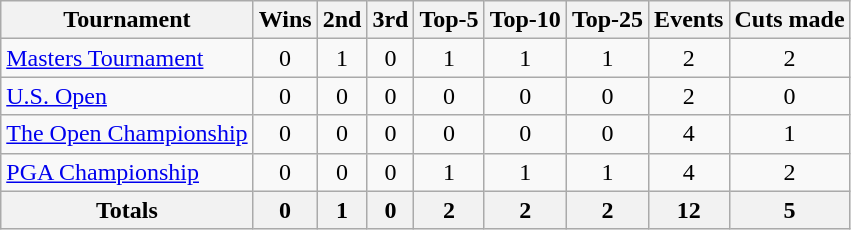<table class=wikitable style=text-align:center>
<tr>
<th>Tournament</th>
<th>Wins</th>
<th>2nd</th>
<th>3rd</th>
<th>Top-5</th>
<th>Top-10</th>
<th>Top-25</th>
<th>Events</th>
<th>Cuts made</th>
</tr>
<tr>
<td align=left><a href='#'>Masters Tournament</a></td>
<td>0</td>
<td>1</td>
<td>0</td>
<td>1</td>
<td>1</td>
<td>1</td>
<td>2</td>
<td>2</td>
</tr>
<tr>
<td align=left><a href='#'>U.S. Open</a></td>
<td>0</td>
<td>0</td>
<td>0</td>
<td>0</td>
<td>0</td>
<td>0</td>
<td>2</td>
<td>0</td>
</tr>
<tr>
<td align=left><a href='#'>The Open Championship</a></td>
<td>0</td>
<td>0</td>
<td>0</td>
<td>0</td>
<td>0</td>
<td>0</td>
<td>4</td>
<td>1</td>
</tr>
<tr>
<td align=left><a href='#'>PGA Championship</a></td>
<td>0</td>
<td>0</td>
<td>0</td>
<td>1</td>
<td>1</td>
<td>1</td>
<td>4</td>
<td>2</td>
</tr>
<tr>
<th>Totals</th>
<th>0</th>
<th>1</th>
<th>0</th>
<th>2</th>
<th>2</th>
<th>2</th>
<th>12</th>
<th>5</th>
</tr>
</table>
